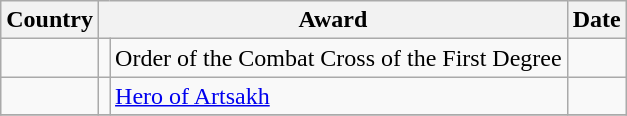<table class="wikitable">
<tr>
<th>Country</th>
<th colspan="2">Award</th>
<th>Date</th>
</tr>
<tr>
<td></td>
<td></td>
<td>Order of the Combat Cross of the First Degree</td>
<td></td>
</tr>
<tr>
<td></td>
<td></td>
<td><a href='#'>Hero of Artsakh</a></td>
<td></td>
</tr>
<tr>
</tr>
</table>
